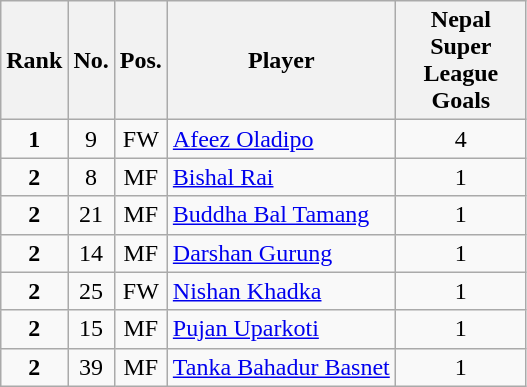<table class="wikitable sortable alternance" style="text-align:center">
<tr>
<th>Rank</th>
<th>No.</th>
<th>Pos.</th>
<th>Player</th>
<th width="80">Nepal Super League Goals</th>
</tr>
<tr>
<td><strong>1</strong></td>
<td>9</td>
<td>FW</td>
<td align="left"> <a href='#'>Afeez Oladipo</a></td>
<td>4</td>
</tr>
<tr>
<td><strong>2</strong></td>
<td>8</td>
<td>MF</td>
<td align="left"> <a href='#'>Bishal Rai</a></td>
<td>1</td>
</tr>
<tr>
<td><strong>2</strong></td>
<td>21</td>
<td>MF</td>
<td align="left"> <a href='#'>Buddha Bal Tamang</a></td>
<td>1</td>
</tr>
<tr>
<td><strong>2</strong></td>
<td>14</td>
<td>MF</td>
<td align="left"> <a href='#'>Darshan Gurung</a></td>
<td>1</td>
</tr>
<tr>
<td><strong>2</strong></td>
<td>25</td>
<td>FW</td>
<td align="left"> <a href='#'>Nishan Khadka</a></td>
<td>1</td>
</tr>
<tr>
<td><strong>2</strong></td>
<td>15</td>
<td>MF</td>
<td align="left"> <a href='#'>Pujan Uparkoti</a></td>
<td>1</td>
</tr>
<tr>
<td><strong>2</strong></td>
<td>39</td>
<td>MF</td>
<td align="left"> <a href='#'>Tanka Bahadur Basnet</a></td>
<td>1</td>
</tr>
</table>
